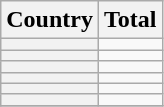<table class="sortable wikitable plainrowheaders">
<tr>
<th scope="col">Country</th>
<th scope="col">Total</th>
</tr>
<tr>
<th scope="row"></th>
<td align="center"></td>
</tr>
<tr>
<th scope="row"></th>
<td align="center"></td>
</tr>
<tr>
<th scope="row"></th>
<td align="center"></td>
</tr>
<tr>
<th scope="row"></th>
<td align="center"></td>
</tr>
<tr>
<th scope="row"></th>
<td align="center"></td>
</tr>
<tr>
<th scope="row"></th>
<td align="center"></td>
</tr>
<tr>
</tr>
</table>
